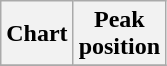<table class="wikitable sortable plainrowheaders" style="text-align:center;" border="1">
<tr>
<th scope="col">Chart</th>
<th scope="col">Peak<br>position</th>
</tr>
<tr>
</tr>
</table>
